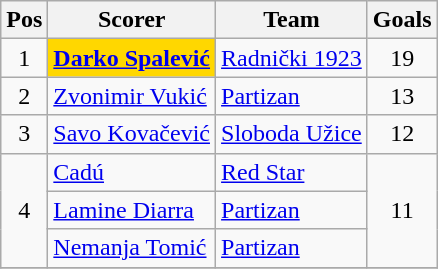<table class="wikitable">
<tr>
<th>Pos</th>
<th>Scorer</th>
<th>Team</th>
<th align=center>Goals</th>
</tr>
<tr>
<td style="text-align:center;">1</td>
<td bgcolor=gold><strong>  <a href='#'>Darko Spalević</a></strong></td>
<td><a href='#'>Radnički 1923</a></td>
<td style="text-align:center;">19</td>
</tr>
<tr>
<td style="text-align:center;">2</td>
<td> <a href='#'>Zvonimir Vukić</a></td>
<td><a href='#'>Partizan</a></td>
<td style="text-align:center;">13</td>
</tr>
<tr>
<td style="text-align:center;">3</td>
<td> <a href='#'>Savo Kovačević</a></td>
<td><a href='#'>Sloboda Užice</a></td>
<td style="text-align:center;">12</td>
</tr>
<tr>
<td rowspan=3 style="text-align:center;">4</td>
<td> <a href='#'>Cadú</a></td>
<td><a href='#'>Red Star</a></td>
<td rowspan=3 style="text-align:center;">11</td>
</tr>
<tr>
<td> <a href='#'>Lamine Diarra</a></td>
<td><a href='#'>Partizan</a></td>
</tr>
<tr>
<td> <a href='#'>Nemanja Tomić</a></td>
<td><a href='#'>Partizan</a></td>
</tr>
<tr>
</tr>
</table>
